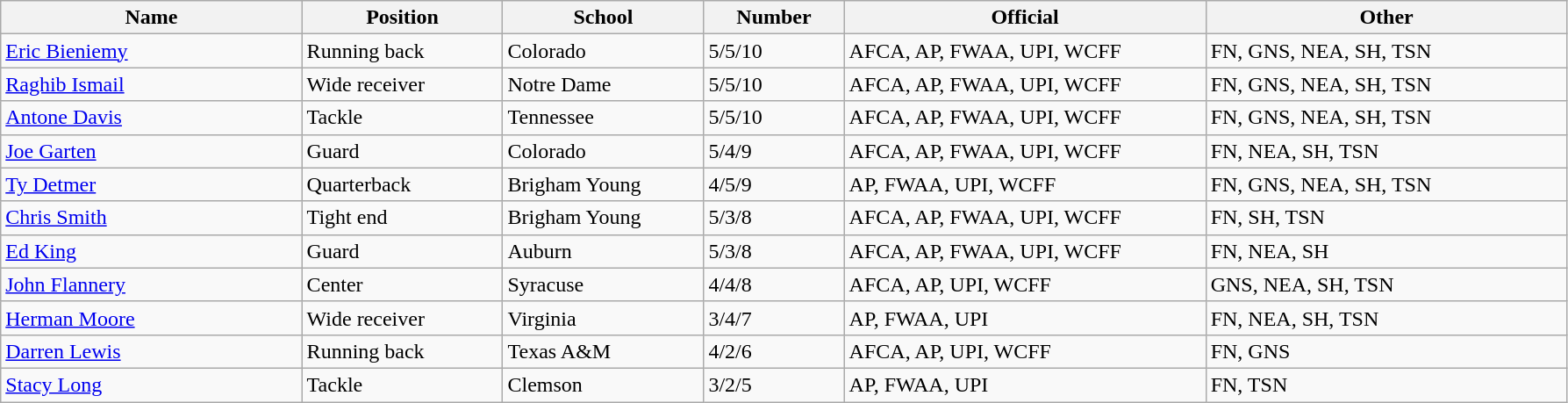<table class="wikitable sortable">
<tr>
<th bgcolor="#DDDDFF" width="15%">Name</th>
<th bgcolor="#DDDDFF" width="10%">Position</th>
<th bgcolor="#DDDDFF" width="10%">School</th>
<th bgcolor="#DDDDFF" width="7%">Number</th>
<th bgcolor="#DDDDFF" width="18%">Official</th>
<th bgcolor="#DDDDFF" width="18%">Other</th>
</tr>
<tr align="left">
<td><a href='#'>Eric Bieniemy</a></td>
<td>Running back</td>
<td>Colorado</td>
<td>5/5/10</td>
<td>AFCA, AP, FWAA, UPI, WCFF</td>
<td>FN, GNS, NEA, SH, TSN</td>
</tr>
<tr align="left">
<td><a href='#'>Raghib Ismail</a></td>
<td>Wide receiver</td>
<td>Notre Dame</td>
<td>5/5/10</td>
<td>AFCA, AP, FWAA, UPI, WCFF</td>
<td>FN, GNS, NEA, SH, TSN</td>
</tr>
<tr align="left">
<td><a href='#'>Antone Davis</a></td>
<td>Tackle</td>
<td>Tennessee</td>
<td>5/5/10</td>
<td>AFCA, AP, FWAA, UPI, WCFF</td>
<td>FN, GNS, NEA, SH, TSN</td>
</tr>
<tr align="left">
<td><a href='#'>Joe Garten</a></td>
<td>Guard</td>
<td>Colorado</td>
<td>5/4/9</td>
<td>AFCA, AP, FWAA, UPI, WCFF</td>
<td>FN, NEA, SH, TSN</td>
</tr>
<tr align="left">
<td><a href='#'>Ty Detmer</a></td>
<td>Quarterback</td>
<td>Brigham Young</td>
<td>4/5/9</td>
<td>AP, FWAA, UPI, WCFF</td>
<td>FN, GNS, NEA, SH, TSN</td>
</tr>
<tr align="left">
<td><a href='#'>Chris Smith</a></td>
<td>Tight end</td>
<td>Brigham Young</td>
<td>5/3/8</td>
<td>AFCA, AP, FWAA, UPI, WCFF</td>
<td>FN, SH, TSN</td>
</tr>
<tr align="left">
<td><a href='#'>Ed King</a></td>
<td>Guard</td>
<td>Auburn</td>
<td>5/3/8</td>
<td>AFCA, AP, FWAA, UPI, WCFF</td>
<td>FN, NEA, SH</td>
</tr>
<tr align="left">
<td><a href='#'>John Flannery</a></td>
<td>Center</td>
<td>Syracuse</td>
<td>4/4/8</td>
<td>AFCA, AP, UPI, WCFF</td>
<td>GNS, NEA, SH, TSN</td>
</tr>
<tr align="left">
<td><a href='#'>Herman Moore</a></td>
<td>Wide receiver</td>
<td>Virginia</td>
<td>3/4/7</td>
<td>AP, FWAA, UPI</td>
<td>FN, NEA, SH, TSN</td>
</tr>
<tr align="left">
<td><a href='#'>Darren Lewis</a></td>
<td>Running back</td>
<td>Texas A&M</td>
<td>4/2/6</td>
<td>AFCA, AP, UPI, WCFF</td>
<td>FN, GNS</td>
</tr>
<tr align="left">
<td><a href='#'>Stacy Long</a></td>
<td>Tackle</td>
<td>Clemson</td>
<td>3/2/5</td>
<td>AP, FWAA, UPI</td>
<td>FN, TSN</td>
</tr>
</table>
